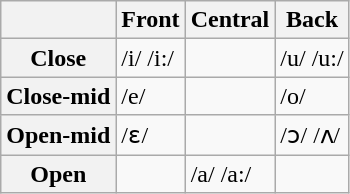<table class="wikitable">
<tr>
<th></th>
<th>Front</th>
<th>Central</th>
<th>Back</th>
</tr>
<tr>
<th>Close</th>
<td>/i/ /i:/</td>
<td></td>
<td>/u/ /u:/</td>
</tr>
<tr>
<th>Close-mid</th>
<td>/e/</td>
<td></td>
<td>/o/</td>
</tr>
<tr>
<th>Open-mid</th>
<td>/ɛ/</td>
<td></td>
<td>/ɔ/ /ʌ/</td>
</tr>
<tr>
<th>Open</th>
<td></td>
<td>/a/ /a:/</td>
<td></td>
</tr>
</table>
